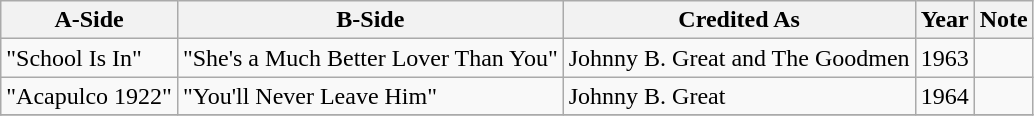<table class="wikitable">
<tr>
<th>A-Side</th>
<th>B-Side</th>
<th>Credited As</th>
<th>Year</th>
<th>Note</th>
</tr>
<tr>
<td>"School Is In"</td>
<td>"She's a Much Better Lover Than You"</td>
<td>Johnny B. Great and The Goodmen</td>
<td>1963</td>
<td></td>
</tr>
<tr>
<td>"Acapulco 1922"</td>
<td>"You'll Never Leave Him"</td>
<td>Johnny B. Great</td>
<td>1964</td>
<td></td>
</tr>
<tr>
</tr>
</table>
